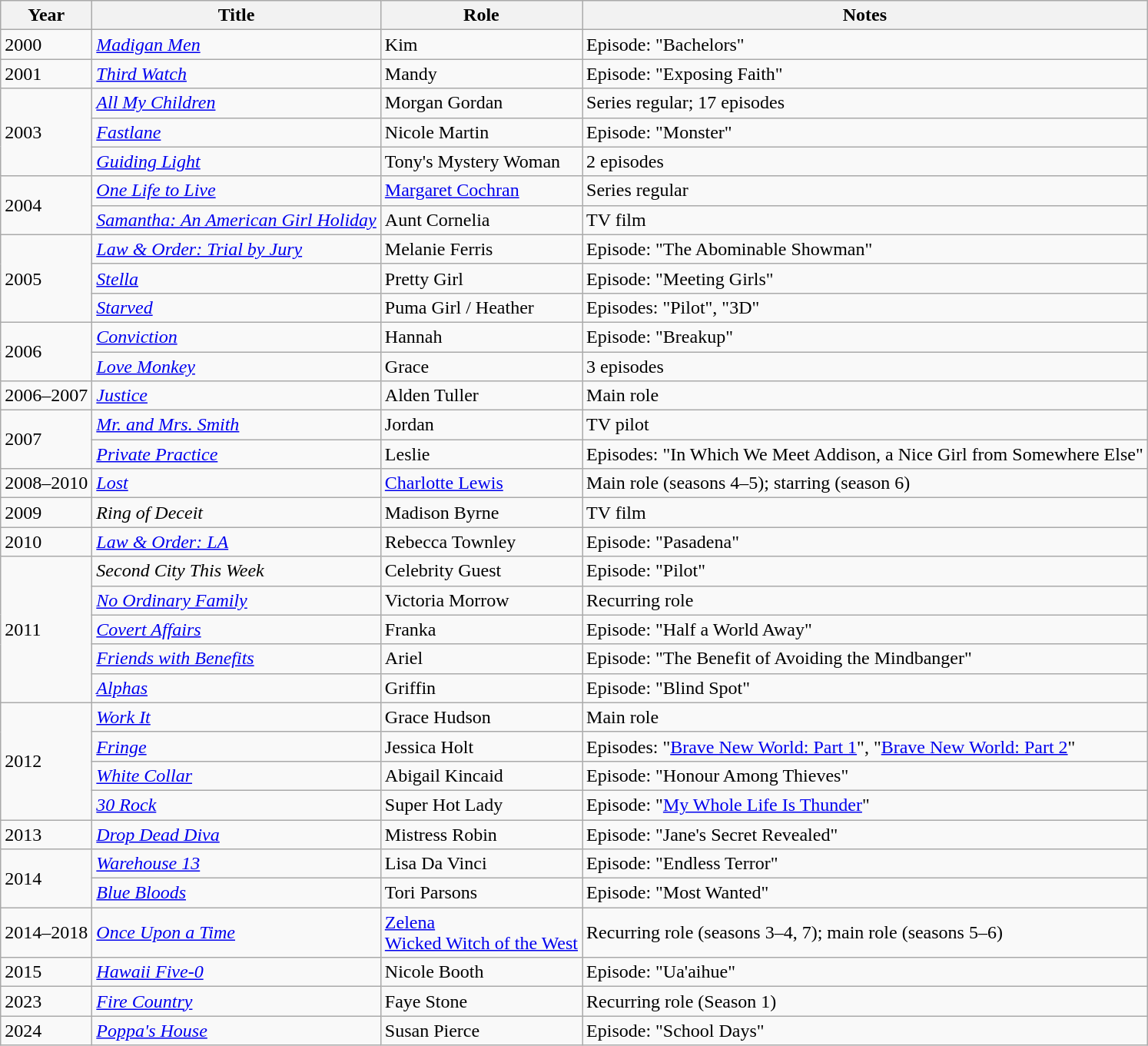<table class="wikitable sortable">
<tr>
<th>Year</th>
<th>Title</th>
<th>Role</th>
<th class="unsortable">Notes</th>
</tr>
<tr>
<td>2000</td>
<td><em><a href='#'>Madigan Men</a></em></td>
<td>Kim</td>
<td>Episode: "Bachelors"</td>
</tr>
<tr>
<td>2001</td>
<td><em><a href='#'>Third Watch</a></em></td>
<td>Mandy</td>
<td>Episode: "Exposing Faith"</td>
</tr>
<tr>
<td rowspan="3">2003</td>
<td><em><a href='#'>All My Children</a></em></td>
<td>Morgan Gordan</td>
<td>Series regular; 17 episodes</td>
</tr>
<tr>
<td><em><a href='#'>Fastlane</a></em></td>
<td>Nicole Martin</td>
<td>Episode: "Monster"</td>
</tr>
<tr>
<td><em><a href='#'>Guiding Light</a></em></td>
<td>Tony's Mystery Woman</td>
<td>2 episodes</td>
</tr>
<tr>
<td rowspan="2">2004</td>
<td><em><a href='#'>One Life to Live</a></em></td>
<td><a href='#'>Margaret Cochran</a></td>
<td>Series regular</td>
</tr>
<tr>
<td><em><a href='#'>Samantha: An American Girl Holiday</a></em></td>
<td>Aunt Cornelia</td>
<td>TV film</td>
</tr>
<tr>
<td rowspan="3">2005</td>
<td><em><a href='#'>Law & Order: Trial by Jury</a></em></td>
<td>Melanie Ferris</td>
<td>Episode: "The Abominable Showman"</td>
</tr>
<tr>
<td><em><a href='#'>Stella</a></em></td>
<td>Pretty Girl</td>
<td>Episode: "Meeting Girls"</td>
</tr>
<tr>
<td><em><a href='#'>Starved</a></em></td>
<td>Puma Girl / Heather</td>
<td>Episodes: "Pilot", "3D"</td>
</tr>
<tr>
<td rowspan="2">2006</td>
<td><em><a href='#'>Conviction</a></em></td>
<td>Hannah</td>
<td>Episode: "Breakup"</td>
</tr>
<tr>
<td><em><a href='#'>Love Monkey</a></em></td>
<td>Grace</td>
<td>3 episodes</td>
</tr>
<tr>
<td>2006–2007</td>
<td><em><a href='#'>Justice</a></em></td>
<td>Alden Tuller</td>
<td>Main role</td>
</tr>
<tr>
<td rowspan="2">2007</td>
<td><em><a href='#'>Mr. and Mrs. Smith</a></em></td>
<td>Jordan</td>
<td>TV pilot</td>
</tr>
<tr>
<td><em><a href='#'>Private Practice</a></em></td>
<td>Leslie</td>
<td>Episodes: "In Which We Meet Addison, a Nice Girl from Somewhere Else"</td>
</tr>
<tr>
<td>2008–2010</td>
<td><em><a href='#'>Lost</a></em></td>
<td><a href='#'>Charlotte Lewis</a></td>
<td>Main role (seasons 4–5); starring (season 6)</td>
</tr>
<tr>
<td>2009</td>
<td><em>Ring of Deceit</em></td>
<td>Madison Byrne</td>
<td>TV film</td>
</tr>
<tr>
<td>2010</td>
<td><em><a href='#'>Law & Order: LA</a></em></td>
<td>Rebecca Townley</td>
<td>Episode: "Pasadena"</td>
</tr>
<tr>
<td rowspan="5">2011</td>
<td><em>Second City This Week</em></td>
<td>Celebrity Guest</td>
<td>Episode: "Pilot"</td>
</tr>
<tr>
<td><em><a href='#'>No Ordinary Family</a></em></td>
<td>Victoria Morrow</td>
<td>Recurring role</td>
</tr>
<tr>
<td><em><a href='#'>Covert Affairs</a></em></td>
<td>Franka</td>
<td>Episode: "Half a World Away"</td>
</tr>
<tr>
<td><em><a href='#'>Friends with Benefits</a></em></td>
<td>Ariel</td>
<td>Episode: "The Benefit of Avoiding the Mindbanger"</td>
</tr>
<tr>
<td><em><a href='#'>Alphas</a></em></td>
<td>Griffin</td>
<td>Episode: "Blind Spot"</td>
</tr>
<tr>
<td rowspan="4">2012</td>
<td><em><a href='#'>Work It</a></em></td>
<td>Grace Hudson</td>
<td>Main role</td>
</tr>
<tr>
<td><em><a href='#'>Fringe</a></em></td>
<td>Jessica Holt</td>
<td>Episodes: "<a href='#'>Brave New World: Part 1</a>", "<a href='#'>Brave New World: Part 2</a>"</td>
</tr>
<tr>
<td><em><a href='#'>White Collar</a></em></td>
<td>Abigail Kincaid</td>
<td>Episode: "Honour Among Thieves"</td>
</tr>
<tr>
<td><em><a href='#'>30 Rock</a></em></td>
<td>Super Hot Lady</td>
<td>Episode: "<a href='#'>My Whole Life Is Thunder</a>"</td>
</tr>
<tr>
<td>2013</td>
<td><em><a href='#'>Drop Dead Diva</a></em></td>
<td>Mistress Robin</td>
<td>Episode: "Jane's Secret Revealed"</td>
</tr>
<tr>
<td rowspan="2">2014</td>
<td><em><a href='#'>Warehouse 13</a></em></td>
<td>Lisa Da Vinci</td>
<td>Episode: "Endless Terror"</td>
</tr>
<tr>
<td><em><a href='#'>Blue Bloods</a></em></td>
<td>Tori Parsons</td>
<td>Episode: "Most Wanted"</td>
</tr>
<tr>
<td>2014–2018</td>
<td><em><a href='#'>Once Upon a Time</a></em></td>
<td><a href='#'>Zelena<br>Wicked Witch of the West</a></td>
<td>Recurring role (seasons 3–4, 7); main role (seasons 5–6)</td>
</tr>
<tr>
<td>2015</td>
<td><em><a href='#'>Hawaii Five-0</a></em></td>
<td>Nicole Booth</td>
<td>Episode: "Ua'aihue"</td>
</tr>
<tr>
<td>2023</td>
<td><em><a href='#'>Fire Country</a></em></td>
<td>Faye Stone</td>
<td>Recurring role (Season 1)</td>
</tr>
<tr>
<td>2024</td>
<td><em><a href='#'>Poppa's House</a></em></td>
<td>Susan Pierce</td>
<td>Episode: "School Days"</td>
</tr>
</table>
